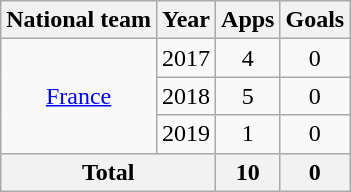<table class="wikitable" style="text-align: center;">
<tr>
<th>National team</th>
<th>Year</th>
<th>Apps</th>
<th>Goals</th>
</tr>
<tr>
<td rowspan="3"><a href='#'>France</a></td>
<td>2017</td>
<td>4</td>
<td>0</td>
</tr>
<tr>
<td>2018</td>
<td>5</td>
<td>0</td>
</tr>
<tr>
<td>2019</td>
<td>1</td>
<td>0</td>
</tr>
<tr>
<th colspan="2">Total</th>
<th>10</th>
<th>0</th>
</tr>
</table>
